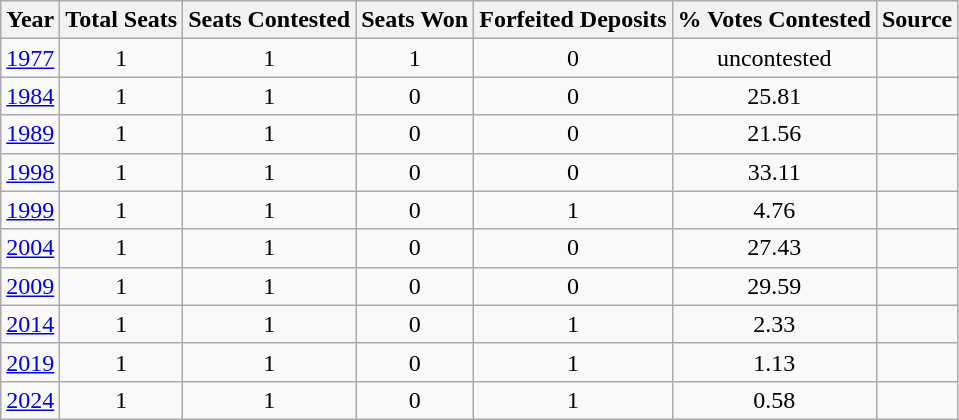<table class="wikitable sortable" style="text-align:center;">
<tr>
<th>Year</th>
<th>Total Seats</th>
<th>Seats Contested</th>
<th>Seats Won</th>
<th>Forfeited Deposits</th>
<th>% Votes Contested</th>
<th>Source</th>
</tr>
<tr>
<td><a href='#'>1977</a></td>
<td>1</td>
<td>1</td>
<td>1</td>
<td>0</td>
<td>uncontested</td>
<td></td>
</tr>
<tr>
<td><a href='#'>1984</a></td>
<td>1</td>
<td>1</td>
<td>0</td>
<td>0</td>
<td>25.81</td>
<td></td>
</tr>
<tr>
<td><a href='#'>1989</a></td>
<td>1</td>
<td>1</td>
<td>0</td>
<td>0</td>
<td>21.56</td>
<td></td>
</tr>
<tr>
<td><a href='#'>1998</a></td>
<td>1</td>
<td>1</td>
<td>0</td>
<td>0</td>
<td>33.11</td>
<td></td>
</tr>
<tr>
<td><a href='#'>1999</a></td>
<td>1</td>
<td>1</td>
<td>0</td>
<td>1</td>
<td>4.76</td>
<td></td>
</tr>
<tr>
<td><a href='#'>2004</a></td>
<td>1</td>
<td>1</td>
<td>0</td>
<td>0</td>
<td>27.43</td>
<td></td>
</tr>
<tr>
<td><a href='#'>2009</a></td>
<td>1</td>
<td>1</td>
<td>0</td>
<td>0</td>
<td>29.59</td>
<td></td>
</tr>
<tr>
<td><a href='#'>2014</a></td>
<td>1</td>
<td>1</td>
<td>0</td>
<td>1</td>
<td>2.33</td>
<td></td>
</tr>
<tr>
<td><a href='#'>2019</a></td>
<td>1</td>
<td>1</td>
<td>0</td>
<td>1</td>
<td>1.13</td>
<td></td>
</tr>
<tr>
<td><a href='#'>2024</a></td>
<td>1</td>
<td>1</td>
<td>0</td>
<td>1</td>
<td>0.58</td>
<td></td>
</tr>
</table>
